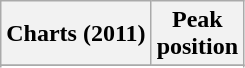<table class="sortable wikitable">
<tr>
<th>Charts (2011)</th>
<th>Peak<br>position</th>
</tr>
<tr>
</tr>
<tr>
</tr>
</table>
